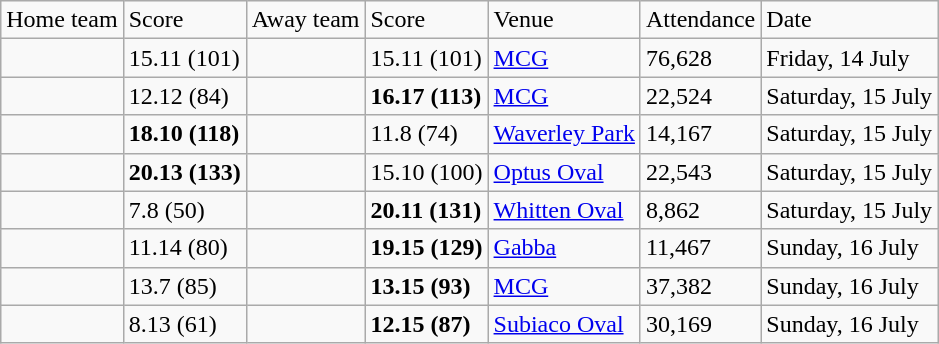<table class="wikitable" style="text-align:left">
<tr>
<td>Home team</td>
<td>Score</td>
<td>Away team</td>
<td>Score</td>
<td>Venue</td>
<td>Attendance</td>
<td>Date</td>
</tr>
<tr>
<td></td>
<td>15.11 (101)</td>
<td></td>
<td>15.11 (101)</td>
<td><a href='#'>MCG</a></td>
<td>76,628</td>
<td>Friday, 14 July</td>
</tr>
<tr>
<td></td>
<td>12.12 (84)</td>
<td><strong></strong></td>
<td><strong>16.17 (113)</strong></td>
<td><a href='#'>MCG</a></td>
<td>22,524</td>
<td>Saturday, 15 July</td>
</tr>
<tr>
<td><strong></strong></td>
<td><strong>18.10 (118)</strong></td>
<td></td>
<td>11.8 (74)</td>
<td><a href='#'>Waverley Park</a></td>
<td>14,167</td>
<td>Saturday, 15 July</td>
</tr>
<tr>
<td><strong></strong></td>
<td><strong>20.13 (133)</strong></td>
<td></td>
<td>15.10 (100)</td>
<td><a href='#'>Optus Oval</a></td>
<td>22,543</td>
<td>Saturday, 15 July</td>
</tr>
<tr>
<td></td>
<td>7.8 (50)</td>
<td><strong></strong></td>
<td><strong>20.11 (131)</strong></td>
<td><a href='#'>Whitten Oval</a></td>
<td>8,862</td>
<td>Saturday, 15 July</td>
</tr>
<tr>
<td></td>
<td>11.14 (80)</td>
<td><strong></strong></td>
<td><strong>19.15 (129)</strong></td>
<td><a href='#'>Gabba</a></td>
<td>11,467</td>
<td>Sunday, 16 July</td>
</tr>
<tr>
<td></td>
<td>13.7 (85)</td>
<td><strong></strong></td>
<td><strong>13.15 (93)</strong></td>
<td><a href='#'>MCG</a></td>
<td>37,382</td>
<td>Sunday, 16 July</td>
</tr>
<tr>
<td></td>
<td>8.13 (61)</td>
<td><strong></strong></td>
<td><strong>12.15 (87)</strong></td>
<td><a href='#'>Subiaco Oval</a></td>
<td>30,169</td>
<td>Sunday, 16 July</td>
</tr>
</table>
